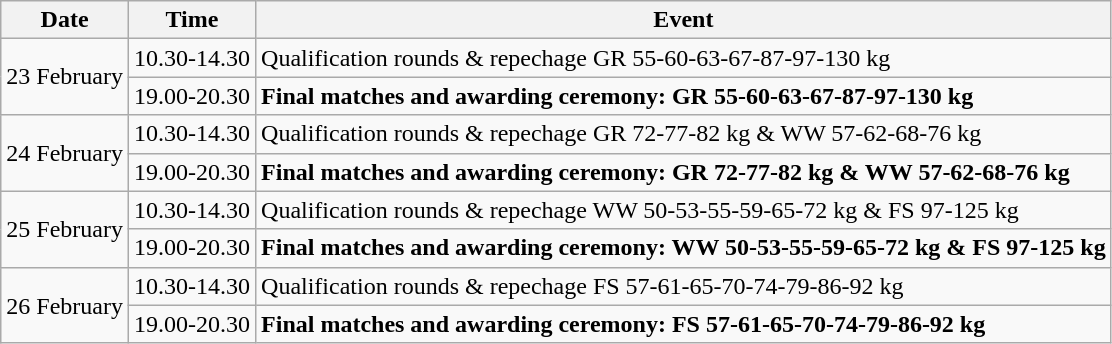<table class=wikitable>
<tr>
<th>Date</th>
<th>Time</th>
<th>Event</th>
</tr>
<tr>
<td rowspan="2">23 February</td>
<td>10.30-14.30</td>
<td>Qualification rounds & repechage GR 55-60-63-67-87-97-130 kg</td>
</tr>
<tr>
<td>19.00-20.30</td>
<td><strong>Final matches and awarding ceremony: GR 55-60-63-67-87-97-130 kg</strong></td>
</tr>
<tr>
<td rowspan="2">24 February</td>
<td>10.30-14.30</td>
<td>Qualification rounds & repechage GR 72-77-82 kg & WW 57-62-68-76 kg</td>
</tr>
<tr>
<td>19.00-20.30</td>
<td><strong>Final matches and awarding ceremony: GR 72-77-82 kg & WW 57-62-68-76 kg</strong></td>
</tr>
<tr>
<td rowspan="2">25 February</td>
<td>10.30-14.30</td>
<td>Qualification rounds & repechage WW 50-53-55-59-65-72 kg & FS 97-125 kg</td>
</tr>
<tr>
<td>19.00-20.30</td>
<td><strong>Final matches and awarding ceremony: WW 50-53-55-59-65-72 kg & FS 97-125 kg</strong></td>
</tr>
<tr>
<td rowspan="2">26 February</td>
<td>10.30-14.30</td>
<td>Qualification rounds & repechage FS 57-61-65-70-74-79-86-92 kg</td>
</tr>
<tr>
<td>19.00-20.30</td>
<td><strong>Final matches and awarding ceremony: FS 57-61-65-70-74-79-86-92 kg </strong></td>
</tr>
</table>
